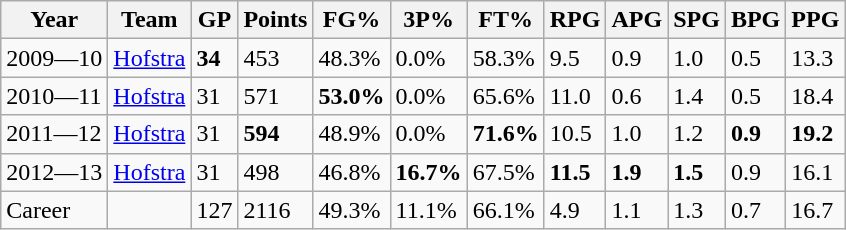<table class="wikitable">
<tr>
<th>Year</th>
<th>Team</th>
<th>GP</th>
<th>Points</th>
<th>FG%</th>
<th>3P%</th>
<th>FT%</th>
<th>RPG</th>
<th>APG</th>
<th>SPG</th>
<th>BPG</th>
<th>PPG</th>
</tr>
<tr>
<td>2009—10</td>
<td><a href='#'>Hofstra</a></td>
<td><strong>34</strong></td>
<td>453</td>
<td>48.3%</td>
<td>0.0%</td>
<td>58.3%</td>
<td>9.5</td>
<td>0.9</td>
<td>1.0</td>
<td>0.5</td>
<td>13.3</td>
</tr>
<tr>
<td>2010—11</td>
<td><a href='#'>Hofstra</a></td>
<td>31</td>
<td>571</td>
<td><strong>53.0%</strong></td>
<td>0.0%</td>
<td>65.6%</td>
<td>11.0</td>
<td>0.6</td>
<td>1.4</td>
<td>0.5</td>
<td>18.4</td>
</tr>
<tr>
<td>2011—12</td>
<td><a href='#'>Hofstra</a></td>
<td>31</td>
<td><strong>594</strong></td>
<td>48.9%</td>
<td>0.0%</td>
<td><strong>71.6%</strong></td>
<td>10.5</td>
<td>1.0</td>
<td>1.2</td>
<td><strong>0.9</strong></td>
<td><strong>19.2</strong></td>
</tr>
<tr>
<td>2012—13</td>
<td><a href='#'>Hofstra</a></td>
<td>31</td>
<td>498</td>
<td>46.8%</td>
<td><strong>16.7%</strong></td>
<td>67.5%</td>
<td><strong>11.5</strong></td>
<td><strong>1.9</strong></td>
<td><strong>1.5</strong></td>
<td>0.9</td>
<td>16.1</td>
</tr>
<tr>
<td>Career</td>
<td></td>
<td>127</td>
<td>2116</td>
<td>49.3%</td>
<td>11.1%</td>
<td>66.1%</td>
<td>4.9</td>
<td>1.1</td>
<td>1.3</td>
<td>0.7</td>
<td>16.7</td>
</tr>
</table>
